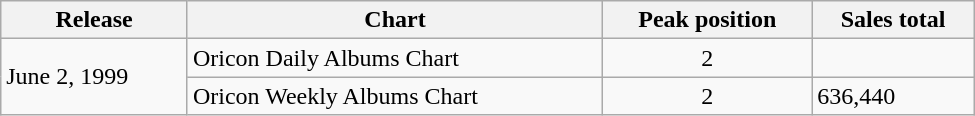<table class="wikitable" width="650px">
<tr>
<th>Release</th>
<th>Chart</th>
<th>Peak position</th>
<th>Sales total</th>
</tr>
<tr>
<td rowspan="2">June 2, 1999</td>
<td>Oricon Daily Albums Chart</td>
<td align="center">2</td>
<td></td>
</tr>
<tr>
<td>Oricon Weekly Albums Chart</td>
<td align="center">2</td>
<td>636,440</td>
</tr>
</table>
